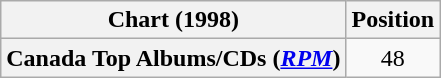<table class="wikitable plainrowheaders">
<tr>
<th>Chart (1998)</th>
<th>Position</th>
</tr>
<tr>
<th scope="row">Canada Top Albums/CDs (<em><a href='#'>RPM</a></em>)</th>
<td align=center>48</td>
</tr>
</table>
